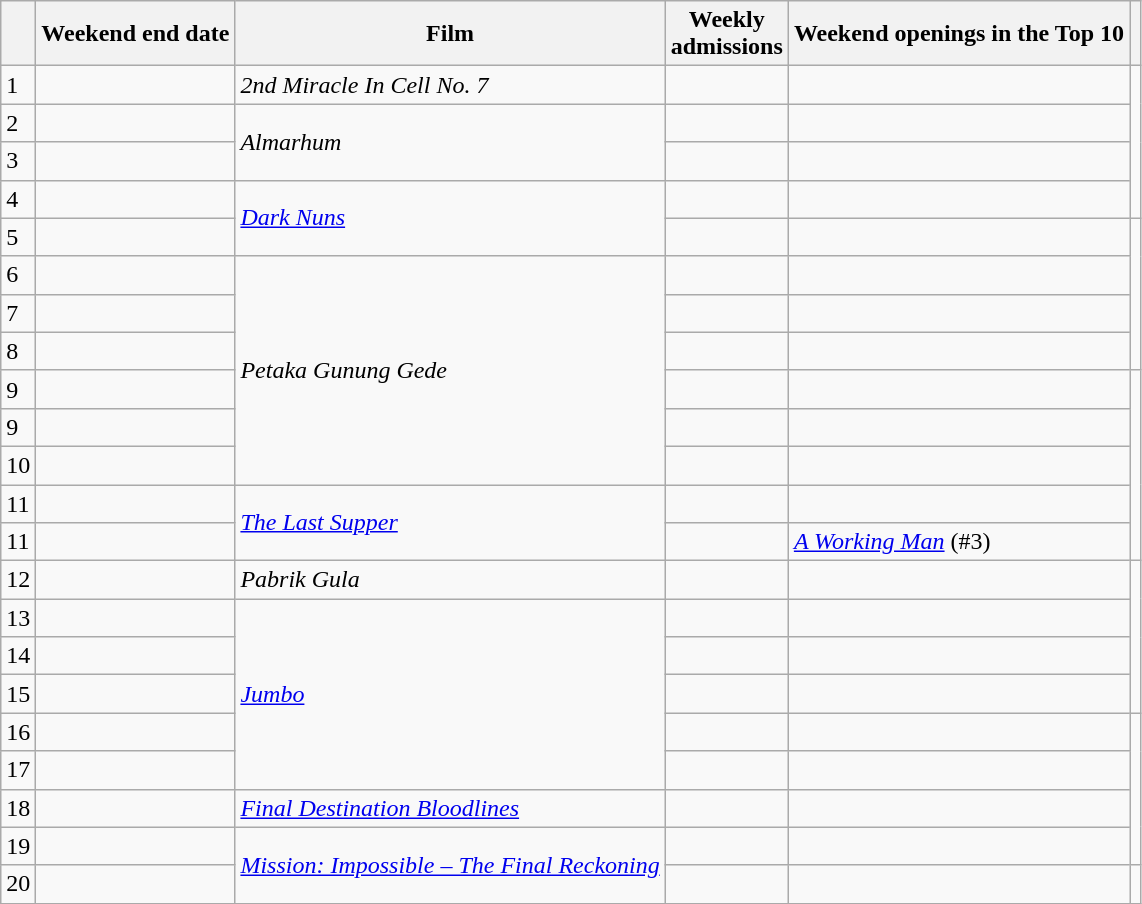<table class="wikitable sortable">
<tr>
<th></th>
<th>Weekend end date</th>
<th>Film</th>
<th>Weekly<br>admissions</th>
<th>Weekend openings in the Top 10</th>
<th class="unsortable"></th>
</tr>
<tr>
<td>1</td>
<td></td>
<td><em>2nd Miracle In Cell No. 7</em></td>
<td></td>
<td></td>
<td rowspan="4"></td>
</tr>
<tr>
<td>2</td>
<td></td>
<td rowspan="2"><em>Almarhum</em></td>
<td></td>
<td></td>
</tr>
<tr>
<td>3</td>
<td></td>
<td></td>
<td></td>
</tr>
<tr>
<td>4</td>
<td></td>
<td rowspan="2"><em><a href='#'>Dark Nuns</a></em></td>
<td></td>
<td></td>
</tr>
<tr>
<td>5</td>
<td></td>
<td></td>
<td></td>
<td rowspan="4"></td>
</tr>
<tr>
<td>6</td>
<td></td>
<td rowspan="6"><em>Petaka Gunung Gede</em></td>
<td></td>
<td></td>
</tr>
<tr>
<td>7</td>
<td></td>
<td></td>
<td></td>
</tr>
<tr>
<td>8</td>
<td></td>
<td></td>
<td></td>
</tr>
<tr>
<td>9</td>
<td></td>
<td></td>
<td></td>
<td rowspan="5"></td>
</tr>
<tr>
<td>9</td>
<td></td>
<td></td>
<td></td>
</tr>
<tr>
<td>10</td>
<td></td>
<td></td>
<td></td>
</tr>
<tr>
<td>11</td>
<td></td>
<td rowspan="2"><em><a href='#'>The Last Supper</a></em></td>
<td></td>
<td></td>
</tr>
<tr>
<td>11</td>
<td></td>
<td></td>
<td><em><a href='#'>A Working Man</a></em> (#3)</td>
</tr>
<tr>
<td>12</td>
<td></td>
<td><em>Pabrik Gula</em></td>
<td></td>
<td></td>
<td rowspan="4"></td>
</tr>
<tr>
<td>13</td>
<td></td>
<td rowspan="5"><em><a href='#'>Jumbo</a></em></td>
<td></td>
<td></td>
</tr>
<tr>
<td>14</td>
<td></td>
<td></td>
<td></td>
</tr>
<tr>
<td>15</td>
<td></td>
<td></td>
<td></td>
</tr>
<tr>
<td>16</td>
<td></td>
<td></td>
<td></td>
<td rowspan="4"></td>
</tr>
<tr>
<td>17</td>
<td></td>
<td></td>
<td></td>
</tr>
<tr>
<td>18</td>
<td></td>
<td><em><a href='#'>Final Destination Bloodlines</a></em></td>
<td></td>
<td></td>
</tr>
<tr>
<td>19</td>
<td></td>
<td rowspan="2"><em><a href='#'>Mission: Impossible – The Final Reckoning</a></em></td>
<td></td>
<td></td>
</tr>
<tr>
<td>20</td>
<td></td>
<td></td>
<td></td>
<td rowspan="5"></td>
</tr>
</table>
